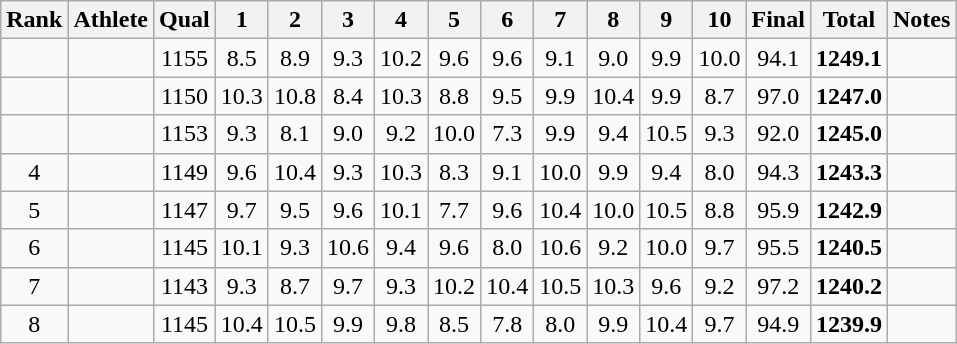<table class="wikitable sortable">
<tr>
<th>Rank</th>
<th>Athlete</th>
<th>Qual</th>
<th class="unsortable" style="width: 28px">1</th>
<th class="unsortable" style="width: 28px">2</th>
<th class="unsortable" style="width: 28px">3</th>
<th class="unsortable" style="width: 28px">4</th>
<th class="unsortable" style="width: 28px">5</th>
<th class="unsortable" style="width: 28px">6</th>
<th class="unsortable" style="width: 28px">7</th>
<th class="unsortable" style="width: 28px">8</th>
<th class="unsortable" style="width: 28px">9</th>
<th class="unsortable" style="width: 28px">10</th>
<th>Final</th>
<th>Total</th>
<th>Notes</th>
</tr>
<tr>
<td align="center"></td>
<td></td>
<td align="center">1155</td>
<td align="center">8.5</td>
<td align="center">8.9</td>
<td align="center">9.3</td>
<td align="center">10.2</td>
<td align="center">9.6</td>
<td align="center">9.6</td>
<td align="center">9.1</td>
<td align="center">9.0</td>
<td align="center">9.9</td>
<td align="center">10.0</td>
<td align="center">94.1</td>
<td align="center"><strong>1249.1</strong></td>
<td align="center"></td>
</tr>
<tr>
<td align="center"></td>
<td></td>
<td align="center">1150</td>
<td align="center">10.3</td>
<td align="center">10.8</td>
<td align="center">8.4</td>
<td align="center">10.3</td>
<td align="center">8.8</td>
<td align="center">9.5</td>
<td align="center">9.9</td>
<td align="center">10.4</td>
<td align="center">9.9</td>
<td align="center">8.7</td>
<td align="center">97.0</td>
<td align="center"><strong>1247.0</strong></td>
<td align="center"></td>
</tr>
<tr>
<td align="center"></td>
<td></td>
<td align="center">1153</td>
<td align="center">9.3</td>
<td align="center">8.1</td>
<td align="center">9.0</td>
<td align="center">9.2</td>
<td align="center">10.0</td>
<td align="center">7.3</td>
<td align="center">9.9</td>
<td align="center">9.4</td>
<td align="center">10.5</td>
<td align="center">9.3</td>
<td align="center">92.0</td>
<td align="center"><strong>1245.0</strong></td>
<td></td>
</tr>
<tr>
<td align="center">4</td>
<td></td>
<td align="center">1149</td>
<td align="center">9.6</td>
<td align="center">10.4</td>
<td align="center">9.3</td>
<td align="center">10.3</td>
<td align="center">8.3</td>
<td align="center">9.1</td>
<td align="center">10.0</td>
<td align="center">9.9</td>
<td align="center">9.4</td>
<td align="center">8.0</td>
<td align="center">94.3</td>
<td align="center"><strong>1243.3</strong></td>
<td></td>
</tr>
<tr>
<td align="center">5</td>
<td></td>
<td align="center">1147</td>
<td align="center">9.7</td>
<td align="center">9.5</td>
<td align="center">9.6</td>
<td align="center">10.1</td>
<td align="center">7.7</td>
<td align="center">9.6</td>
<td align="center">10.4</td>
<td align="center">10.0</td>
<td align="center">10.5</td>
<td align="center">8.8</td>
<td align="center">95.9</td>
<td align="center"><strong>1242.9</strong></td>
<td></td>
</tr>
<tr>
<td align="center">6</td>
<td></td>
<td align="center">1145</td>
<td align="center">10.1</td>
<td align="center">9.3</td>
<td align="center">10.6</td>
<td align="center">9.4</td>
<td align="center">9.6</td>
<td align="center">8.0</td>
<td align="center">10.6</td>
<td align="center">9.2</td>
<td align="center">10.0</td>
<td align="center">9.7</td>
<td align="center">95.5</td>
<td align="center"><strong>1240.5</strong></td>
<td></td>
</tr>
<tr>
<td align="center">7</td>
<td></td>
<td align="center">1143</td>
<td align="center">9.3</td>
<td align="center">8.7</td>
<td align="center">9.7</td>
<td align="center">9.3</td>
<td align="center">10.2</td>
<td align="center">10.4</td>
<td align="center">10.5</td>
<td align="center">10.3</td>
<td align="center">9.6</td>
<td align="center">9.2</td>
<td align="center">97.2</td>
<td align="center"><strong>1240.2</strong></td>
<td></td>
</tr>
<tr>
<td align="center">8</td>
<td></td>
<td align="center">1145</td>
<td align="center">10.4</td>
<td align="center">10.5</td>
<td align="center">9.9</td>
<td align="center">9.8</td>
<td align="center">8.5</td>
<td align="center">7.8</td>
<td align="center">8.0</td>
<td align="center">9.9</td>
<td align="center">10.4</td>
<td align="center">9.7</td>
<td align="center">94.9</td>
<td align="center"><strong>1239.9</strong></td>
<td></td>
</tr>
</table>
